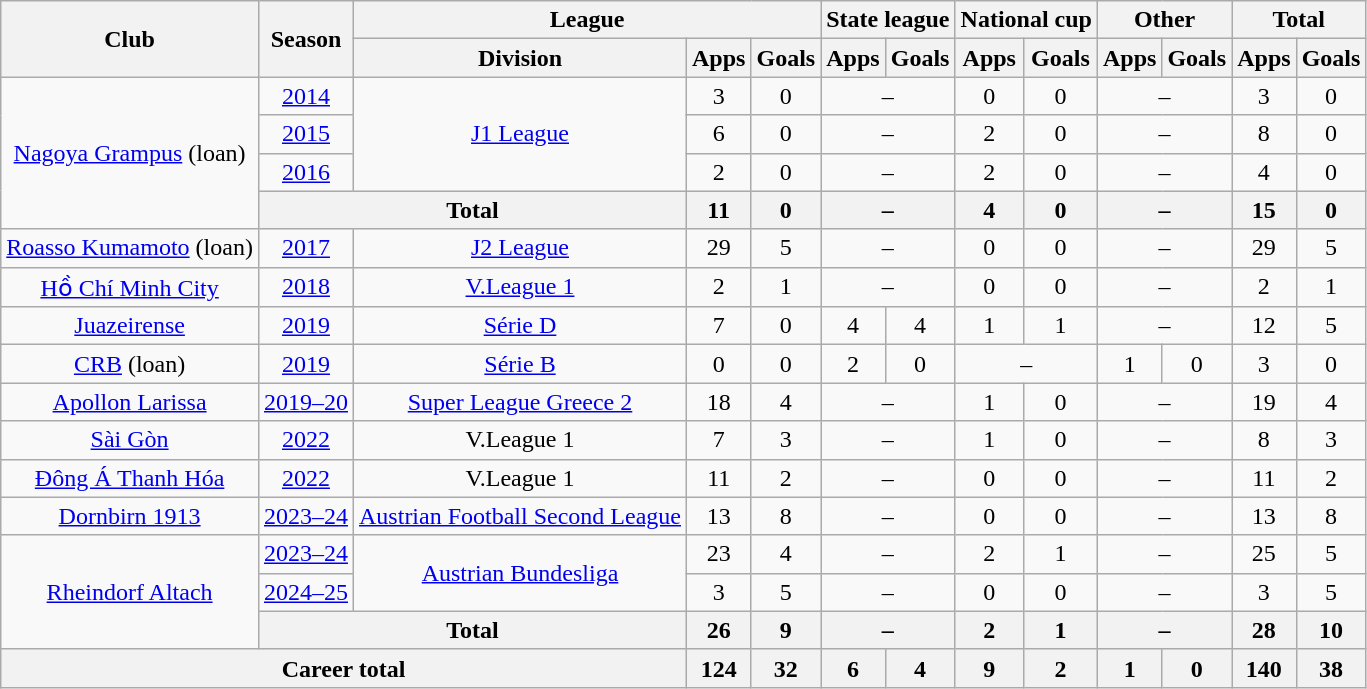<table class="wikitable" style="text-align: center;">
<tr>
<th rowspan="2">Club</th>
<th rowspan="2">Season</th>
<th colspan="3">League</th>
<th colspan="2">State league</th>
<th colspan="2">National cup</th>
<th colspan="2">Other</th>
<th colspan="2">Total</th>
</tr>
<tr>
<th>Division</th>
<th>Apps</th>
<th>Goals</th>
<th>Apps</th>
<th>Goals</th>
<th>Apps</th>
<th>Goals</th>
<th>Apps</th>
<th>Goals</th>
<th>Apps</th>
<th>Goals</th>
</tr>
<tr>
<td rowspan="4" valign="center"><a href='#'>Nagoya Grampus</a> (loan)</td>
<td><a href='#'>2014</a></td>
<td rowspan="3" valign="center"><a href='#'>J1 League</a></td>
<td>3</td>
<td>0</td>
<td colspan="2">–</td>
<td>0</td>
<td>0</td>
<td colspan="2">–</td>
<td>3</td>
<td>0</td>
</tr>
<tr>
<td><a href='#'>2015</a></td>
<td>6</td>
<td>0</td>
<td colspan="2">–</td>
<td>2</td>
<td>0</td>
<td colspan="2">–</td>
<td>8</td>
<td>0</td>
</tr>
<tr>
<td><a href='#'>2016</a></td>
<td>2</td>
<td>0</td>
<td colspan="2">–</td>
<td>2</td>
<td>0</td>
<td colspan="2">–</td>
<td>4</td>
<td>0</td>
</tr>
<tr>
<th colspan="2">Total</th>
<th>11</th>
<th>0</th>
<th colspan="2">–</th>
<th>4</th>
<th>0</th>
<th colspan="2">–</th>
<th>15</th>
<th>0</th>
</tr>
<tr>
<td valign="center"><a href='#'>Roasso Kumamoto</a> (loan)</td>
<td><a href='#'>2017</a></td>
<td><a href='#'>J2 League</a></td>
<td>29</td>
<td>5</td>
<td colspan="2">–</td>
<td>0</td>
<td>0</td>
<td colspan="2">–</td>
<td>29</td>
<td>5</td>
</tr>
<tr>
<td valign="center"><a href='#'>Hồ Chí Minh City</a></td>
<td><a href='#'>2018</a></td>
<td><a href='#'>V.League 1</a></td>
<td>2</td>
<td>1</td>
<td colspan="2">–</td>
<td>0</td>
<td>0</td>
<td colspan="2">–</td>
<td>2</td>
<td>1</td>
</tr>
<tr>
<td valign="center"><a href='#'>Juazeirense</a></td>
<td><a href='#'>2019</a></td>
<td><a href='#'>Série D</a></td>
<td>7</td>
<td>0</td>
<td>4</td>
<td>4</td>
<td>1</td>
<td>1</td>
<td colspan="2">–</td>
<td>12</td>
<td>5</td>
</tr>
<tr>
<td valign="center"><a href='#'>CRB</a> (loan)</td>
<td><a href='#'>2019</a></td>
<td><a href='#'>Série B</a></td>
<td>0</td>
<td>0</td>
<td>2</td>
<td>0</td>
<td colspan="2">–</td>
<td>1</td>
<td>0</td>
<td>3</td>
<td>0</td>
</tr>
<tr>
<td><a href='#'>Apollon Larissa</a></td>
<td><a href='#'>2019–20</a></td>
<td><a href='#'>Super League Greece 2</a></td>
<td>18</td>
<td>4</td>
<td colspan="2">–</td>
<td>1</td>
<td>0</td>
<td colspan="2">–</td>
<td>19</td>
<td>4</td>
</tr>
<tr>
<td valign="center"><a href='#'>Sài Gòn</a></td>
<td><a href='#'>2022</a></td>
<td>V.League 1</td>
<td>7</td>
<td>3</td>
<td colspan="2">–</td>
<td>1</td>
<td>0</td>
<td colspan="2">–</td>
<td>8</td>
<td>3</td>
</tr>
<tr>
<td valign="center"><a href='#'>Đông Á Thanh Hóa</a></td>
<td><a href='#'>2022</a></td>
<td>V.League 1</td>
<td>11</td>
<td>2</td>
<td colspan="2">–</td>
<td>0</td>
<td>0</td>
<td colspan="2">–</td>
<td>11</td>
<td>2</td>
</tr>
<tr>
<td valign="center"><a href='#'>Dornbirn 1913</a></td>
<td><a href='#'>2023–24</a></td>
<td><a href='#'>Austrian Football Second League</a></td>
<td>13</td>
<td>8</td>
<td colspan="2">–</td>
<td>0</td>
<td>0</td>
<td colspan="2">–</td>
<td>13</td>
<td>8</td>
</tr>
<tr>
<td rowspan="3"><a href='#'>Rheindorf Altach</a></td>
<td><a href='#'>2023–24</a></td>
<td rowspan="2"><a href='#'>Austrian Bundesliga</a></td>
<td>23</td>
<td>4</td>
<td colspan="2">–</td>
<td>2</td>
<td>1</td>
<td colspan="2">–</td>
<td>25</td>
<td>5</td>
</tr>
<tr>
<td><a href='#'>2024–25</a></td>
<td>3</td>
<td>5</td>
<td colspan="2">–</td>
<td>0</td>
<td>0</td>
<td colspan="2">–</td>
<td>3</td>
<td>5</td>
</tr>
<tr>
<th colspan="2">Total</th>
<th>26</th>
<th>9</th>
<th colspan="2">–</th>
<th>2</th>
<th>1</th>
<th colspan="2">–</th>
<th>28</th>
<th>10</th>
</tr>
<tr>
<th colspan="3">Career total</th>
<th>124</th>
<th>32</th>
<th>6</th>
<th>4</th>
<th>9</th>
<th>2</th>
<th>1</th>
<th>0</th>
<th>140</th>
<th>38</th>
</tr>
</table>
